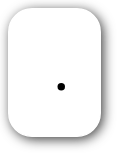<table style=" border-radius:1em; box-shadow: 0.1em 0.1em 0.5em rgba(0,0,0,0.75); background-color: white; border: 1px solid white; padding: 5px;">
<tr style="vertical-align:top;">
<td><br><ul><li></li></ul></td>
<td></td>
</tr>
</table>
